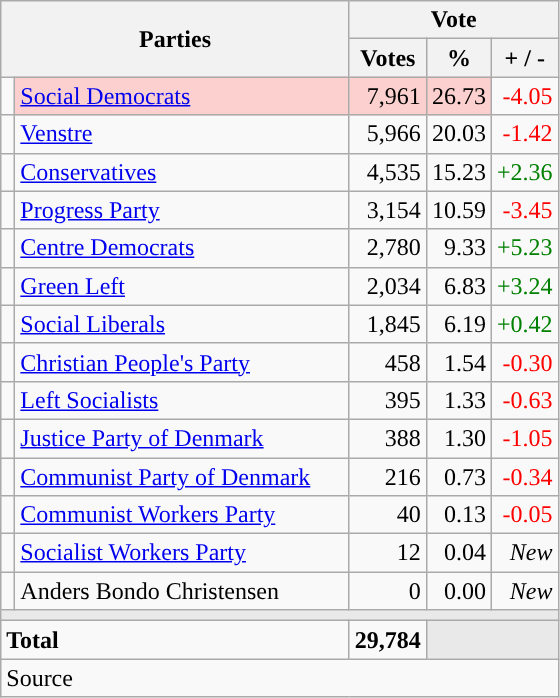<table class="wikitable" style="text-align:right;">
<tr>
<th style="text-align:centre;" rowspan="2" colspan="2" width="225">Parties</th>
<th colspan="3">Vote</th>
</tr>
<tr>
<th width="15">Votes</th>
<th width="15">%</th>
<th width="15">+ / -</th>
</tr>
<tr>
<td width="2" style="color:inherit;background:"></td>
<td bgcolor=#fbd0ce  align="left"><a href='#'>Social Democrats</a></td>
<td bgcolor=#fbd0ce>7,961</td>
<td bgcolor=#fbd0ce>26.73</td>
<td style=color:red;>-4.05</td>
</tr>
<tr>
<td width="2" style="color:inherit;background:"></td>
<td align="left"><a href='#'>Venstre</a></td>
<td>5,966</td>
<td>20.03</td>
<td style=color:red;>-1.42</td>
</tr>
<tr>
<td width="2" style="color:inherit;background:"></td>
<td align="left"><a href='#'>Conservatives</a></td>
<td>4,535</td>
<td>15.23</td>
<td style=color:green;>+2.36</td>
</tr>
<tr>
<td width="2" style="color:inherit;background:"></td>
<td align="left"><a href='#'>Progress Party</a></td>
<td>3,154</td>
<td>10.59</td>
<td style=color:red;>-3.45</td>
</tr>
<tr>
<td width="2" style="color:inherit;background:"></td>
<td align="left"><a href='#'>Centre Democrats</a></td>
<td>2,780</td>
<td>9.33</td>
<td style=color:green;>+5.23</td>
</tr>
<tr>
<td width="2" style="color:inherit;background:"></td>
<td align="left"><a href='#'>Green Left</a></td>
<td>2,034</td>
<td>6.83</td>
<td style=color:green;>+3.24</td>
</tr>
<tr>
<td width="2" style="color:inherit;background:"></td>
<td align="left"><a href='#'>Social Liberals</a></td>
<td>1,845</td>
<td>6.19</td>
<td style=color:green;>+0.42</td>
</tr>
<tr>
<td width="2" style="color:inherit;background:"></td>
<td align="left"><a href='#'>Christian People's Party</a></td>
<td>458</td>
<td>1.54</td>
<td style=color:red;>-0.30</td>
</tr>
<tr>
<td width="2" style="color:inherit;background:"></td>
<td align="left"><a href='#'>Left Socialists</a></td>
<td>395</td>
<td>1.33</td>
<td style=color:red;>-0.63</td>
</tr>
<tr>
<td width="2" style="color:inherit;background:"></td>
<td align="left"><a href='#'>Justice Party of Denmark</a></td>
<td>388</td>
<td>1.30</td>
<td style=color:red;>-1.05</td>
</tr>
<tr>
<td width="2" style="color:inherit;background:"></td>
<td align="left"><a href='#'>Communist Party of Denmark</a></td>
<td>216</td>
<td>0.73</td>
<td style=color:red;>-0.34</td>
</tr>
<tr>
<td width="2" style="color:inherit;background:"></td>
<td align="left"><a href='#'>Communist Workers Party</a></td>
<td>40</td>
<td>0.13</td>
<td style=color:red;>-0.05</td>
</tr>
<tr>
<td width="2" style="color:inherit;background:"></td>
<td align="left"><a href='#'>Socialist Workers Party</a></td>
<td>12</td>
<td>0.04</td>
<td><em>New</em></td>
</tr>
<tr>
<td width="2" style="color:inherit;background:"></td>
<td align="left">Anders Bondo Christensen</td>
<td>0</td>
<td>0.00</td>
<td><em>New</em></td>
</tr>
<tr>
<td colspan="7" bgcolor="#E9E9E9"></td>
</tr>
<tr>
<td align="left" colspan="2"><strong>Total</strong></td>
<td><strong>29,784</strong></td>
<td bgcolor="#E9E9E9" colspan="2"></td>
</tr>
<tr>
<td align="left" colspan="6">Source</td>
</tr>
</table>
